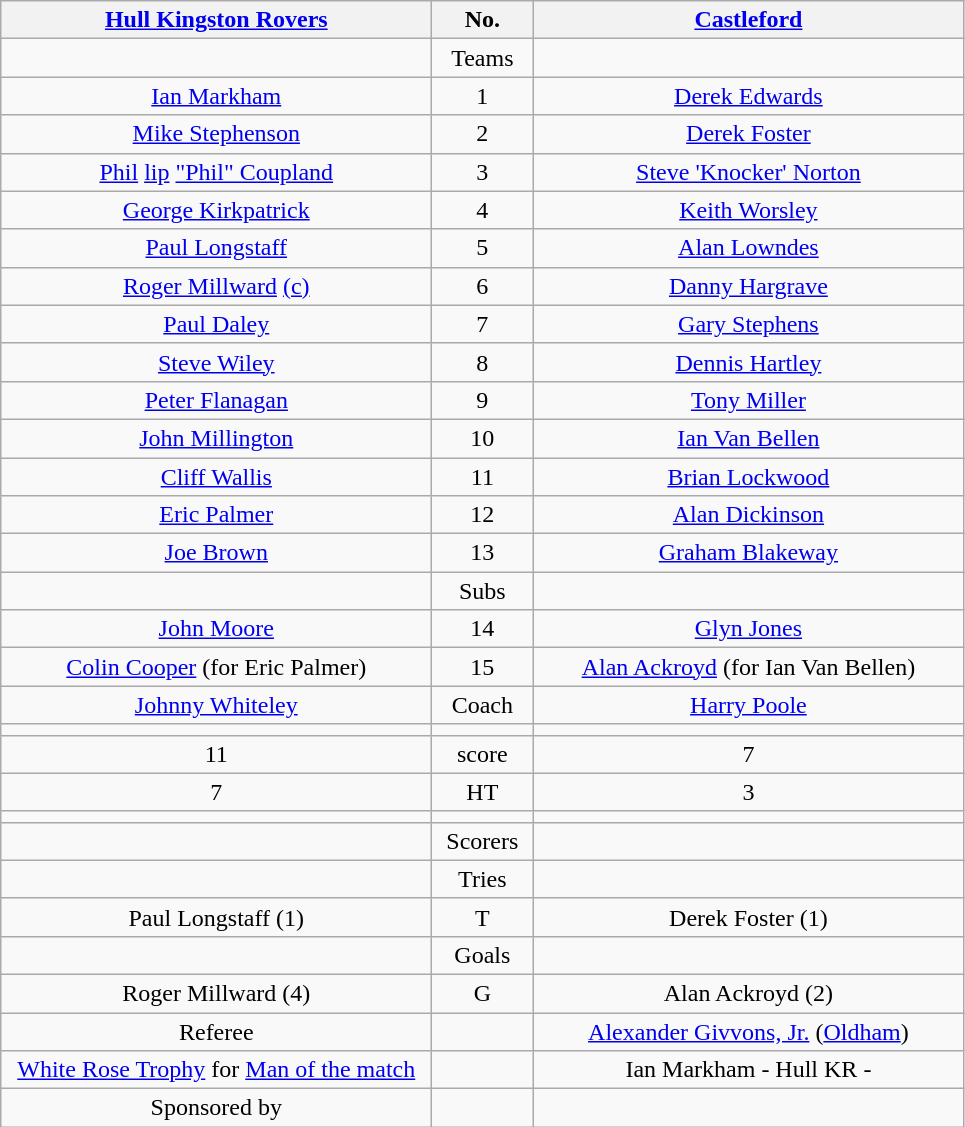<table class="wikitable" style="text-align:center;">
<tr>
<th width=280 abbr=winner><a href='#'>Hull Kingston Rovers</a></th>
<th width=60 abbr="Number">No.</th>
<th width=280 abbr=runner-up><a href='#'>Castleford</a></th>
</tr>
<tr>
<td></td>
<td>Teams</td>
<td></td>
</tr>
<tr>
<td><a href='#'>Ian Markham</a></td>
<td>1</td>
<td><a href='#'>Derek Edwards</a></td>
</tr>
<tr>
<td><a href='#'>Mike Stephenson</a></td>
<td>2</td>
<td><a href='#'>Derek Foster</a></td>
</tr>
<tr>
<td><a href='#'>Phil</a> <a href='#'>lip</a> <a href='#'>"Phil" Coupland</a></td>
<td>3</td>
<td><a href='#'>Steve 'Knocker' Norton</a></td>
</tr>
<tr>
<td><a href='#'>George Kirkpatrick</a></td>
<td>4</td>
<td><a href='#'>Keith Worsley</a></td>
</tr>
<tr>
<td><a href='#'>Paul Longstaff</a></td>
<td>5</td>
<td><a href='#'>Alan Lowndes</a></td>
</tr>
<tr>
<td><a href='#'>Roger Millward</a> <a href='#'>(c)</a></td>
<td>6</td>
<td><a href='#'>Danny Hargrave</a></td>
</tr>
<tr>
<td><a href='#'>Paul Daley</a></td>
<td>7</td>
<td><a href='#'>Gary Stephens</a></td>
</tr>
<tr>
<td><a href='#'>Steve Wiley</a></td>
<td>8</td>
<td><a href='#'>Dennis Hartley</a></td>
</tr>
<tr>
<td><a href='#'>Peter Flanagan</a></td>
<td>9</td>
<td><a href='#'>Tony Miller</a></td>
</tr>
<tr>
<td><a href='#'>John Millington</a></td>
<td>10</td>
<td><a href='#'>Ian Van Bellen</a></td>
</tr>
<tr>
<td><a href='#'>Cliff Wallis</a></td>
<td>11</td>
<td><a href='#'>Brian Lockwood</a></td>
</tr>
<tr>
<td><a href='#'>Eric Palmer</a></td>
<td>12</td>
<td><a href='#'>Alan Dickinson</a></td>
</tr>
<tr>
<td><a href='#'>Joe Brown</a></td>
<td>13</td>
<td><a href='#'>Graham Blakeway</a></td>
</tr>
<tr>
<td></td>
<td>Subs</td>
<td></td>
</tr>
<tr>
<td><a href='#'>John Moore</a></td>
<td>14</td>
<td><a href='#'>Glyn Jones</a></td>
</tr>
<tr>
<td><a href='#'>Colin Cooper</a> (for Eric Palmer)</td>
<td>15</td>
<td><a href='#'>Alan Ackroyd</a> (for Ian Van Bellen)</td>
</tr>
<tr>
<td><a href='#'>Johnny Whiteley</a></td>
<td>Coach</td>
<td><a href='#'>Harry Poole</a></td>
</tr>
<tr>
<td></td>
<td></td>
<td></td>
</tr>
<tr>
<td>11</td>
<td>score</td>
<td>7</td>
</tr>
<tr>
<td>7</td>
<td>HT</td>
<td>3</td>
</tr>
<tr>
<td></td>
<td></td>
<td></td>
</tr>
<tr>
<td></td>
<td>Scorers</td>
<td></td>
</tr>
<tr>
<td></td>
<td>Tries</td>
<td></td>
</tr>
<tr>
<td>Paul Longstaff (1)</td>
<td>T</td>
<td>Derek Foster (1)</td>
</tr>
<tr>
<td></td>
<td>Goals</td>
<td></td>
</tr>
<tr>
<td>Roger Millward (4)</td>
<td>G</td>
<td>Alan Ackroyd (2)</td>
</tr>
<tr>
<td>Referee</td>
<td></td>
<td><a href='#'>Alexander Givvons, Jr.</a> (<a href='#'>Oldham</a>)</td>
</tr>
<tr>
<td><a href='#'>White Rose Trophy</a> for <a href='#'>Man of the match</a></td>
<td></td>
<td>Ian Markham - Hull KR - </td>
</tr>
<tr>
<td>Sponsored by</td>
<td></td>
<td></td>
</tr>
</table>
